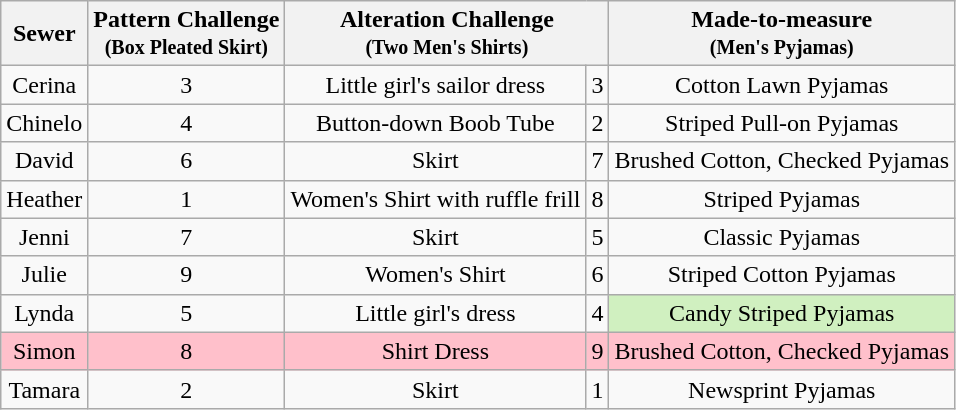<table class="wikitable" style="text-align:center;">
<tr>
<th>Sewer</th>
<th>Pattern Challenge<br><small>(Box Pleated Skirt)</small></th>
<th Colspan=2>Alteration Challenge<br><small>(Two Men's Shirts)</small></th>
<th>Made-to-measure<br><small>(Men's Pyjamas)</small></th>
</tr>
<tr>
<td>Cerina</td>
<td>3</td>
<td>Little girl's sailor dress</td>
<td>3</td>
<td>Cotton Lawn Pyjamas</td>
</tr>
<tr>
<td>Chinelo</td>
<td>4</td>
<td>Button-down Boob Tube</td>
<td>2</td>
<td>Striped Pull-on Pyjamas</td>
</tr>
<tr>
<td>David</td>
<td>6</td>
<td>Skirt</td>
<td>7</td>
<td>Brushed Cotton, Checked Pyjamas</td>
</tr>
<tr>
<td>Heather</td>
<td>1</td>
<td>Women's Shirt with ruffle frill</td>
<td>8</td>
<td>Striped Pyjamas</td>
</tr>
<tr>
<td>Jenni</td>
<td>7</td>
<td>Skirt</td>
<td>5</td>
<td>Classic Pyjamas</td>
</tr>
<tr>
<td>Julie</td>
<td>9</td>
<td>Women's Shirt</td>
<td>6</td>
<td>Striped Cotton Pyjamas</td>
</tr>
<tr>
<td>Lynda</td>
<td>5</td>
<td>Little girl's dress</td>
<td>4</td>
<td style="background:#d0f0c0">Candy Striped Pyjamas</td>
</tr>
<tr style="background:Pink">
<td>Simon</td>
<td>8</td>
<td>Shirt Dress</td>
<td>9</td>
<td>Brushed Cotton, Checked Pyjamas</td>
</tr>
<tr>
<td>Tamara</td>
<td>2</td>
<td>Skirt</td>
<td>1</td>
<td>Newsprint Pyjamas</td>
</tr>
</table>
